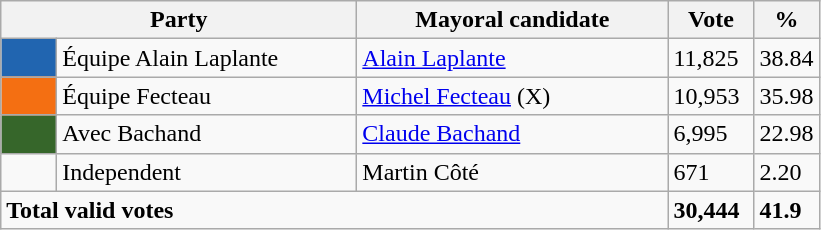<table class="wikitable">
<tr>
<th bgcolor="#DDDDFF" width="230px" colspan="2">Party</th>
<th bgcolor="#DDDDFF" width="200px">Mayoral candidate</th>
<th bgcolor="#DDDDFF" width="50px">Vote</th>
<th bgcolor="#DDDDFF" width="30px">%</th>
</tr>
<tr>
<td bgcolor=#2165B0  width="30px"> </td>
<td>Équipe Alain Laplante</td>
<td><a href='#'>Alain Laplante</a></td>
<td>11,825</td>
<td>38.84</td>
</tr>
<tr>
<td bgcolor=#F46F12  width="30px"> </td>
<td>Équipe Fecteau</td>
<td><a href='#'>Michel Fecteau</a> (X)</td>
<td>10,953</td>
<td>35.98</td>
</tr>
<tr>
<td bgcolor=#36662A  width="30px"> </td>
<td>Avec Bachand</td>
<td><a href='#'>Claude Bachand</a></td>
<td>6,995</td>
<td>22.98</td>
</tr>
<tr>
<td> </td>
<td>Independent</td>
<td>Martin Côté</td>
<td>671</td>
<td>2.20</td>
</tr>
<tr>
<td colspan="3"><strong>Total valid votes</strong></td>
<td><strong>30,444</strong></td>
<td><strong>41.9</strong></td>
</tr>
</table>
